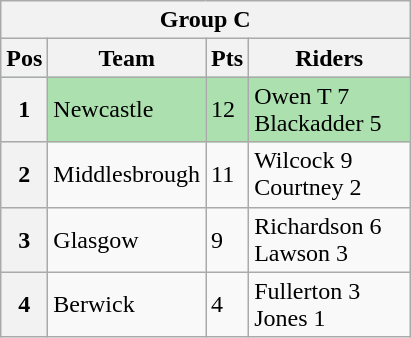<table class="wikitable">
<tr>
<th colspan="4">Group C</th>
</tr>
<tr>
<th width=20>Pos</th>
<th width=80>Team</th>
<th width=20>Pts</th>
<th width=100>Riders</th>
</tr>
<tr style="background:#ACE1AF;">
<th>1</th>
<td>Newcastle</td>
<td>12</td>
<td>Owen T 7<br>Blackadder 5</td>
</tr>
<tr>
<th>2</th>
<td>Middlesbrough</td>
<td>11</td>
<td>Wilcock 9<br>Courtney 2</td>
</tr>
<tr>
<th>3</th>
<td>Glasgow</td>
<td>9</td>
<td>Richardson 6<br>Lawson 3</td>
</tr>
<tr>
<th>4</th>
<td>Berwick</td>
<td>4</td>
<td>Fullerton 3<br>Jones 1</td>
</tr>
</table>
